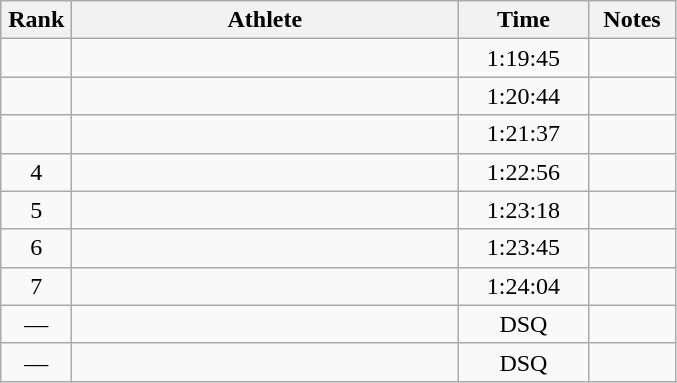<table class="wikitable" style="text-align:center">
<tr>
<th width=40>Rank</th>
<th width=250>Athlete</th>
<th width=80>Time</th>
<th width=50>Notes</th>
</tr>
<tr>
<td></td>
<td align=left></td>
<td>1:19:45</td>
<td></td>
</tr>
<tr>
<td></td>
<td align=left></td>
<td>1:20:44</td>
<td></td>
</tr>
<tr>
<td></td>
<td align=left></td>
<td>1:21:37</td>
<td></td>
</tr>
<tr>
<td>4</td>
<td align=left></td>
<td>1:22:56</td>
<td></td>
</tr>
<tr>
<td>5</td>
<td align=left></td>
<td>1:23:18</td>
<td></td>
</tr>
<tr>
<td>6</td>
<td align=left></td>
<td>1:23:45</td>
<td></td>
</tr>
<tr>
<td>7</td>
<td align=left></td>
<td>1:24:04</td>
<td></td>
</tr>
<tr>
<td>—</td>
<td align=left></td>
<td>DSQ</td>
<td></td>
</tr>
<tr>
<td>—</td>
<td align=left></td>
<td>DSQ</td>
<td></td>
</tr>
</table>
